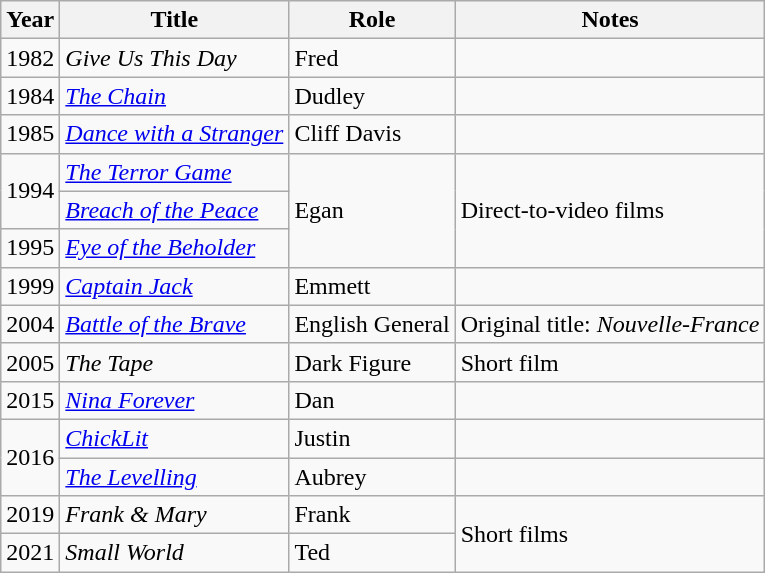<table class="wikitable">
<tr>
<th>Year</th>
<th>Title</th>
<th>Role</th>
<th>Notes</th>
</tr>
<tr>
<td>1982</td>
<td><em>Give Us This Day</em></td>
<td>Fred</td>
<td></td>
</tr>
<tr>
<td>1984</td>
<td><em><a href='#'>The Chain</a></em></td>
<td>Dudley</td>
<td></td>
</tr>
<tr>
<td>1985</td>
<td><em><a href='#'>Dance with a Stranger</a></em></td>
<td>Cliff Davis</td>
<td></td>
</tr>
<tr>
<td rowspan=2>1994</td>
<td><em><a href='#'>The Terror Game</a></em></td>
<td rowspan=3>Egan</td>
<td rowspan=3>Direct-to-video films</td>
</tr>
<tr>
<td><em><a href='#'>Breach of the Peace</a></em></td>
</tr>
<tr>
<td>1995</td>
<td><em><a href='#'>Eye of the Beholder</a></em></td>
</tr>
<tr>
<td>1999</td>
<td><em><a href='#'>Captain Jack</a></em></td>
<td>Emmett</td>
<td></td>
</tr>
<tr>
<td>2004</td>
<td><em><a href='#'>Battle of the Brave</a></em></td>
<td>English General</td>
<td>Original title: <em>Nouvelle-France</em></td>
</tr>
<tr>
<td>2005</td>
<td><em>The Tape</em></td>
<td>Dark Figure</td>
<td>Short film</td>
</tr>
<tr>
<td>2015</td>
<td><em><a href='#'>Nina Forever</a></em></td>
<td>Dan</td>
<td></td>
</tr>
<tr>
<td rowspan=2>2016</td>
<td><em><a href='#'>ChickLit</a></em></td>
<td>Justin</td>
<td></td>
</tr>
<tr>
<td><em><a href='#'>The Levelling</a></em></td>
<td>Aubrey</td>
<td></td>
</tr>
<tr>
<td>2019</td>
<td><em>Frank & Mary</em></td>
<td>Frank</td>
<td rowspan=2>Short films</td>
</tr>
<tr>
<td>2021</td>
<td><em>Small World</em></td>
<td>Ted</td>
</tr>
</table>
